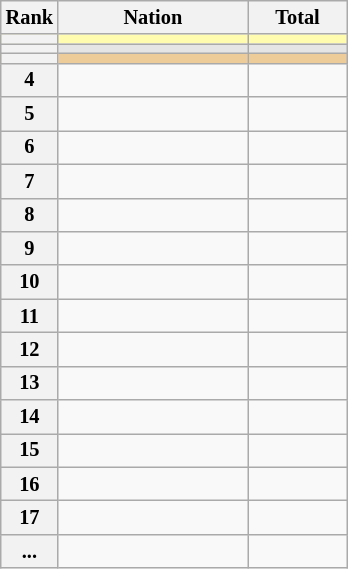<table class="wikitable sortable" style="text-align:center; font-size:85%">
<tr>
<th scope="col" style="width:20px;">Rank</th>
<th scope="col" style="width:120px;">Nation</th>
<th scope="col" style="width:60px;">Total</th>
</tr>
<tr bgcolor="fffcaf">
<th scope="row"></th>
<td align="left"></td>
<td></td>
</tr>
<tr bgcolor="e5e5e5">
<th scope="row"></th>
<td align="left"></td>
<td></td>
</tr>
<tr bgcolor="eecc99">
<th scope="row"></th>
<td align="left"></td>
<td></td>
</tr>
<tr>
<th>4</th>
<td align="left"></td>
<td></td>
</tr>
<tr>
<th>5</th>
<td align="left"></td>
<td></td>
</tr>
<tr>
<th>6</th>
<td align="left"></td>
<td></td>
</tr>
<tr>
<th>7</th>
<td align="left"></td>
<td></td>
</tr>
<tr>
<th>8</th>
<td align="left"></td>
<td></td>
</tr>
<tr>
<th>9</th>
<td align="left"></td>
<td></td>
</tr>
<tr>
<th>10</th>
<td align="left"></td>
<td></td>
</tr>
<tr>
<th>11</th>
<td align="left"></td>
<td></td>
</tr>
<tr>
<th>12</th>
<td align="left"></td>
<td></td>
</tr>
<tr>
<th>13</th>
<td align="left"></td>
<td></td>
</tr>
<tr>
<th>14</th>
<td align="left"></td>
<td></td>
</tr>
<tr>
<th>15</th>
<td align="left"></td>
<td></td>
</tr>
<tr>
<th>16</th>
<td align="left"></td>
<td></td>
</tr>
<tr>
<th>17</th>
<td align="left"></td>
<td></td>
</tr>
<tr>
<th>...</th>
<td></td>
<td></td>
</tr>
</table>
